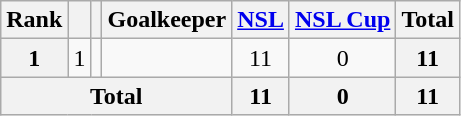<table class="wikitable sortable" style="text-align:center">
<tr>
<th>Rank</th>
<th></th>
<th></th>
<th>Goalkeeper</th>
<th><a href='#'>NSL</a></th>
<th><a href='#'>NSL Cup</a></th>
<th>Total</th>
</tr>
<tr>
<th>1</th>
<td>1</td>
<td></td>
<td align="left"></td>
<td>11</td>
<td>0</td>
<th>11</th>
</tr>
<tr>
<th colspan="4">Total</th>
<th>11</th>
<th>0</th>
<th>11</th>
</tr>
</table>
